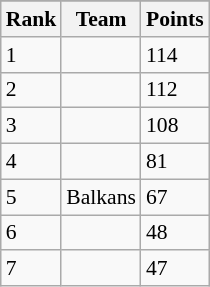<table class="wikitable" style="font-size: 90%;">
<tr>
</tr>
<tr>
<th>Rank</th>
<th>Team</th>
<th>Points</th>
</tr>
<tr>
<td>1</td>
<td></td>
<td>114</td>
</tr>
<tr>
<td>2</td>
<td></td>
<td>112</td>
</tr>
<tr>
<td>3</td>
<td></td>
<td>108</td>
</tr>
<tr>
<td>4</td>
<td></td>
<td>81</td>
</tr>
<tr>
<td>5</td>
<td>Balkans</td>
<td>67</td>
</tr>
<tr>
<td>6</td>
<td></td>
<td>48</td>
</tr>
<tr>
<td>7</td>
<td></td>
<td>47</td>
</tr>
</table>
